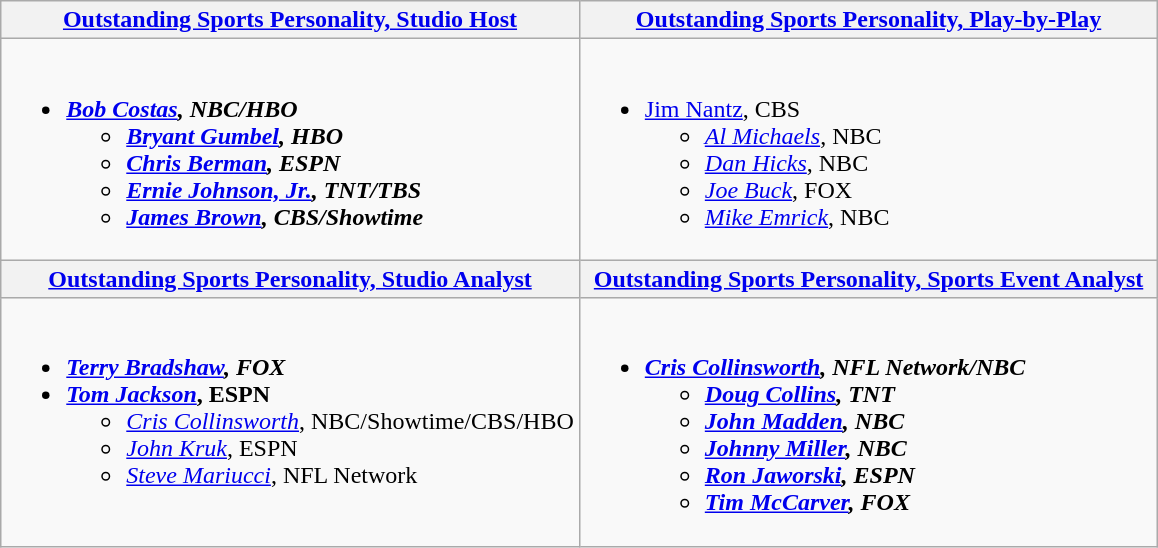<table class=wikitable>
<tr>
<th style="width:50%"><a href='#'>Outstanding Sports Personality, Studio Host</a></th>
<th style="width:50%"><a href='#'>Outstanding Sports Personality, Play-by-Play</a></th>
</tr>
<tr>
<td valign="top"><br><ul><li><strong><em><a href='#'>Bob Costas</a><em>, NBC/HBO<strong><ul><li></em><a href='#'>Bryant Gumbel</a><em>, HBO</li><li></em><a href='#'>Chris Berman</a><em>, ESPN</li><li></em><a href='#'>Ernie Johnson, Jr.</a><em>, TNT/TBS</li><li></em><a href='#'>James Brown</a><em>, CBS/Showtime</li></ul></li></ul></td>
<td valign="top"><br><ul><li></em></strong><a href='#'>Jim Nantz</a></em>, CBS</strong><ul><li><em><a href='#'>Al Michaels</a></em>, NBC</li><li><em><a href='#'>Dan Hicks</a></em>, NBC</li><li><em><a href='#'>Joe Buck</a></em>, FOX</li><li><em><a href='#'>Mike Emrick</a></em>, NBC</li></ul></li></ul></td>
</tr>
<tr>
<th style="width:50%"><a href='#'>Outstanding Sports Personality, Studio Analyst</a></th>
<th style="width:50%"><a href='#'>Outstanding Sports Personality, Sports Event Analyst</a></th>
</tr>
<tr>
<td valign="top"><br><ul><li><strong><em><a href='#'>Terry Bradshaw</a><em>, FOX<strong></li><li></em></strong><a href='#'>Tom Jackson</a></em>, ESPN</strong><ul><li><em><a href='#'>Cris Collinsworth</a></em>, NBC/Showtime/CBS/HBO</li><li><em><a href='#'>John Kruk</a></em>, ESPN</li><li><em><a href='#'>Steve Mariucci</a></em>, NFL Network</li></ul></li></ul></td>
<td valign="top"><br><ul><li><strong><em><a href='#'>Cris Collinsworth</a><em>, NFL Network/NBC<strong><ul><li></em><a href='#'>Doug Collins</a><em>, TNT</li><li></em><a href='#'>John Madden</a><em>, NBC</li><li></em><a href='#'>Johnny Miller</a><em>, NBC</li><li></em><a href='#'>Ron Jaworski</a><em>, ESPN</li><li></em><a href='#'>Tim McCarver</a><em>, FOX</li></ul></li></ul></td>
</tr>
</table>
